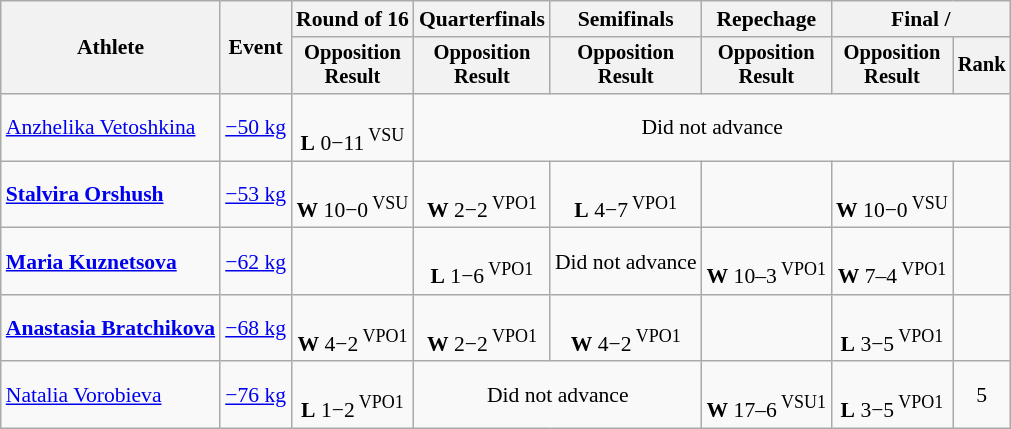<table class="wikitable" style="text-align:center; font-size:90%">
<tr>
<th rowspan=2>Athlete</th>
<th rowspan=2>Event</th>
<th>Round of 16</th>
<th>Quarterfinals</th>
<th>Semifinals</th>
<th>Repechage</th>
<th colspan=2>Final / </th>
</tr>
<tr style="font-size: 95%">
<th>Opposition<br>Result</th>
<th>Opposition<br>Result</th>
<th>Opposition<br>Result</th>
<th>Opposition<br>Result</th>
<th>Opposition<br>Result</th>
<th>Rank</th>
</tr>
<tr>
<td align=left><a href='#'>Anzhelika Vetoshkina</a></td>
<td align=left><a href='#'>−50 kg</a></td>
<td><br><strong>L</strong> 0−11<sup> VSU</sup></td>
<td colspan=5>Did not advance</td>
</tr>
<tr>
<td align=left><strong><a href='#'>Stalvira Orshush</a></strong></td>
<td align=left><a href='#'>−53 kg</a></td>
<td><br><strong>W</strong> 10−0<sup> VSU</sup></td>
<td><br><strong>W</strong> 2−2<sup> VPO1</sup></td>
<td><br><strong>L</strong> 4−7<sup> VPO1</sup></td>
<td></td>
<td><br><strong>W</strong> 10−0<sup> VSU</sup></td>
<td></td>
</tr>
<tr>
<td align=left><strong><a href='#'>Maria Kuznetsova</a></strong></td>
<td align=left><a href='#'>−62 kg</a></td>
<td></td>
<td><br><strong>L</strong> 1−6<sup> VPO1</sup></td>
<td>Did not advance</td>
<td><br><strong>W</strong> 10–3<sup> VPO1</sup></td>
<td><br><strong>W</strong> 7–4<sup> VPO1</sup></td>
<td></td>
</tr>
<tr>
<td align=left><strong><a href='#'>Anastasia Bratchikova</a></strong></td>
<td align=left><a href='#'>−68 kg</a></td>
<td><br><strong>W</strong> 4−2<sup> VPO1</sup></td>
<td><br><strong>W</strong> 2−2<sup> VPO1</sup></td>
<td><br><strong>W</strong> 4−2<sup> VPO1</sup></td>
<td></td>
<td><br><strong>L</strong> 3−5<sup> VPO1</sup></td>
<td></td>
</tr>
<tr>
<td align=left><a href='#'>Natalia Vorobieva</a></td>
<td align=left><a href='#'>−76 kg</a></td>
<td><br><strong>L</strong> 1−2<sup> VPO1</sup></td>
<td colspan=2>Did not advance</td>
<td><br><strong>W</strong> 17–6<sup> VSU1</sup></td>
<td><br><strong>L</strong> 3−5<sup> VPO1</sup></td>
<td>5</td>
</tr>
</table>
